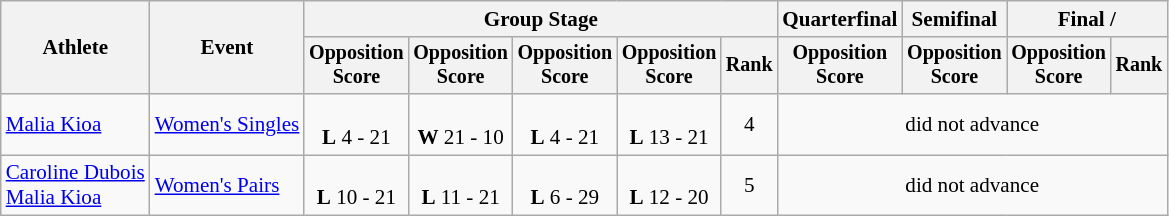<table class="wikitable" style="font-size:88%">
<tr>
<th rowspan=2>Athlete</th>
<th rowspan=2>Event</th>
<th colspan=5>Group Stage</th>
<th>Quarterfinal</th>
<th>Semifinal</th>
<th colspan=2>Final / </th>
</tr>
<tr style="font-size:95%">
<th>Opposition<br>Score</th>
<th>Opposition<br>Score</th>
<th>Opposition<br>Score</th>
<th>Opposition<br>Score</th>
<th>Rank</th>
<th>Opposition<br>Score</th>
<th>Opposition<br>Score</th>
<th>Opposition<br>Score</th>
<th>Rank</th>
</tr>
<tr align=center>
<td align=left><a href='#'>Malia Kioa</a></td>
<td align=left><a href='#'>Women's Singles</a></td>
<td><br><strong>L</strong> 4 - 21</td>
<td><br><strong>W</strong> 21 - 10</td>
<td><br><strong>L</strong> 4 - 21</td>
<td><br><strong>L</strong> 13 - 21</td>
<td>4</td>
<td colspan=4>did not advance</td>
</tr>
<tr align=center>
<td align=left><a href='#'>Caroline Dubois</a><br><a href='#'>Malia Kioa</a></td>
<td align=left><a href='#'>Women's Pairs</a></td>
<td><br><strong>L</strong> 10 - 21</td>
<td><br><strong>L</strong> 11 - 21</td>
<td><br><strong>L</strong> 6 - 29</td>
<td><br><strong>L</strong> 12 - 20</td>
<td>5</td>
<td colspan=4>did not advance</td>
</tr>
</table>
